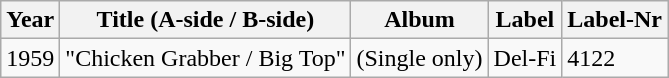<table class="wikitable">
<tr>
<th>Year</th>
<th>Title (A-side / B-side)</th>
<th>Album</th>
<th>Label</th>
<th>Label-Nr</th>
</tr>
<tr>
<td>1959</td>
<td>"Chicken Grabber / Big Top"</td>
<td>(Single only)</td>
<td>Del-Fi</td>
<td>4122</td>
</tr>
</table>
